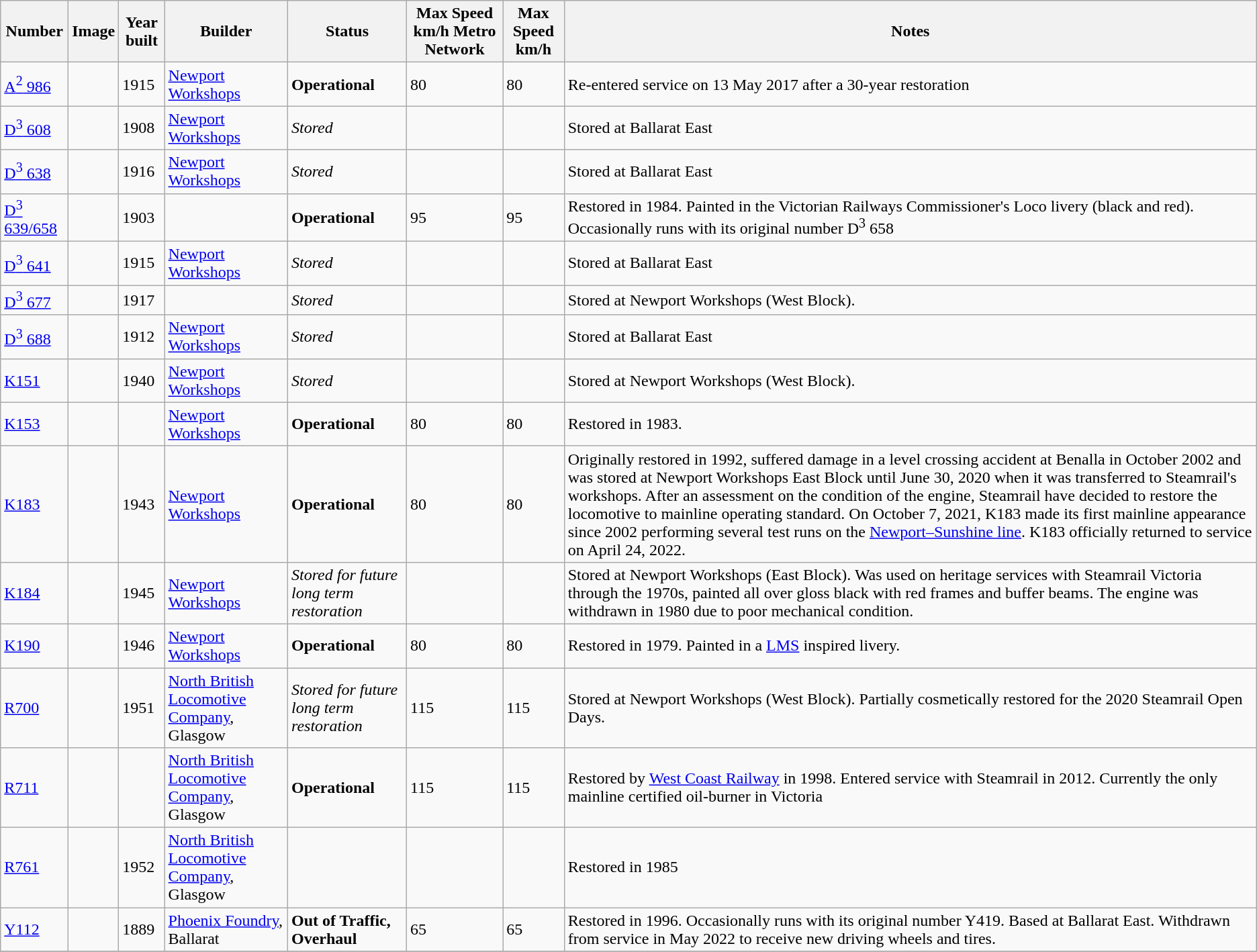<table class="wikitable">
<tr>
<th>Number</th>
<th>Image</th>
<th>Year built</th>
<th>Builder</th>
<th>Status</th>
<th>Max Speed km/h Metro Network</th>
<th>Max Speed km/h</th>
<th>Notes</th>
</tr>
<tr>
<td><a href='#'>A<sup>2</sup> 986</a></td>
<td></td>
<td>1915</td>
<td><a href='#'>Newport Workshops</a></td>
<td><strong>Operational</strong></td>
<td>80</td>
<td>80</td>
<td>Re-entered service on 13 May 2017 after a 30-year restoration</td>
</tr>
<tr>
<td><a href='#'>D<sup>3</sup> 608</a></td>
<td></td>
<td>1908</td>
<td><a href='#'>Newport Workshops</a></td>
<td><em>Stored</em></td>
<td></td>
<td></td>
<td>Stored at Ballarat East</td>
</tr>
<tr>
<td><a href='#'>D<sup>3</sup> 638</a></td>
<td></td>
<td>1916</td>
<td><a href='#'>Newport Workshops</a></td>
<td><em>Stored</em></td>
<td></td>
<td></td>
<td>Stored at Ballarat East</td>
</tr>
<tr>
<td><a href='#'>D<sup>3</sup> 639/658</a></td>
<td></td>
<td>1903</td>
<td></td>
<td><strong>Operational</strong></td>
<td>95</td>
<td>95</td>
<td>Restored in 1984. Painted in the Victorian Railways Commissioner's Loco livery (black and red). Occasionally runs with its original number D<sup>3</sup> 658</td>
</tr>
<tr>
<td><a href='#'>D<sup>3</sup> 641</a></td>
<td></td>
<td>1915</td>
<td><a href='#'>Newport Workshops</a></td>
<td><em>Stored</em></td>
<td></td>
<td></td>
<td>Stored at Ballarat East</td>
</tr>
<tr>
<td><a href='#'>D<sup>3</sup> 677</a></td>
<td></td>
<td>1917</td>
<td></td>
<td><em>Stored</em></td>
<td></td>
<td></td>
<td>Stored at Newport Workshops (West Block).</td>
</tr>
<tr>
<td><a href='#'>D<sup>3</sup> 688</a></td>
<td></td>
<td>1912</td>
<td><a href='#'>Newport Workshops</a></td>
<td><em>Stored</em></td>
<td></td>
<td></td>
<td>Stored at Ballarat East</td>
</tr>
<tr>
<td><a href='#'>K151</a></td>
<td></td>
<td>1940</td>
<td><a href='#'>Newport Workshops</a></td>
<td><em>Stored</em></td>
<td></td>
<td></td>
<td>Stored at Newport Workshops (West Block).</td>
</tr>
<tr>
<td><a href='#'>K153</a></td>
<td></td>
<td></td>
<td><a href='#'>Newport Workshops</a></td>
<td><strong>Operational</strong></td>
<td>80</td>
<td>80</td>
<td>Restored in 1983.</td>
</tr>
<tr>
<td><a href='#'>K183</a></td>
<td></td>
<td>1943</td>
<td><a href='#'>Newport Workshops</a></td>
<td><strong>Operational</strong></td>
<td>80</td>
<td>80</td>
<td>Originally restored in 1992, suffered damage in a level crossing accident at Benalla in October 2002 and was stored at Newport Workshops East Block until June 30, 2020 when it was transferred to Steamrail's workshops. After an assessment on the condition of the engine, Steamrail have decided to restore the locomotive to mainline operating standard. On October 7, 2021, K183 made its first mainline appearance since 2002 performing several test runs on the <a href='#'>Newport–Sunshine line</a>. K183 officially returned to service on April 24, 2022.</td>
</tr>
<tr>
<td><a href='#'>K184</a></td>
<td></td>
<td>1945</td>
<td><a href='#'>Newport Workshops</a></td>
<td><em>Stored for future long term restoration</em></td>
<td></td>
<td></td>
<td>Stored at Newport Workshops (East Block). Was used on heritage services with Steamrail Victoria through the 1970s, painted all over gloss black with red frames and buffer beams. The engine was withdrawn in 1980 due to poor mechanical condition.</td>
</tr>
<tr>
<td><a href='#'>K190</a></td>
<td></td>
<td>1946</td>
<td><a href='#'>Newport Workshops</a></td>
<td><strong>Operational</strong></td>
<td>80</td>
<td>80</td>
<td>Restored in 1979. Painted in a <a href='#'>LMS</a> inspired livery.</td>
</tr>
<tr>
<td><a href='#'>R700</a></td>
<td></td>
<td>1951</td>
<td><a href='#'>North British Locomotive Company</a>, Glasgow</td>
<td><em>Stored for future long term restoration</em></td>
<td>115</td>
<td>115</td>
<td>Stored at Newport Workshops (West Block). Partially cosmetically restored for the 2020 Steamrail Open Days.</td>
</tr>
<tr>
<td><a href='#'>R711</a></td>
<td></td>
<td></td>
<td><a href='#'>North British Locomotive Company</a>, Glasgow</td>
<td><strong>Operational</strong></td>
<td>115</td>
<td>115</td>
<td>Restored by <a href='#'>West Coast Railway</a> in 1998. Entered service with Steamrail in 2012. Currently the only mainline certified oil-burner in Victoria</td>
</tr>
<tr>
<td><a href='#'>R761</a></td>
<td></td>
<td>1952</td>
<td><a href='#'>North British Locomotive Company</a>, Glasgow</td>
<td></td>
<td></td>
<td></td>
<td>Restored in 1985</td>
</tr>
<tr>
<td><a href='#'>Y112</a></td>
<td></td>
<td>1889</td>
<td><a href='#'>Phoenix Foundry</a>, Ballarat</td>
<td><strong>Out of Traffic, Overhaul</strong></td>
<td>65</td>
<td>65</td>
<td>Restored in 1996. Occasionally runs with its original number Y419. Based at Ballarat East. Withdrawn from service in May 2022 to receive new driving wheels and tires.</td>
</tr>
<tr>
</tr>
</table>
